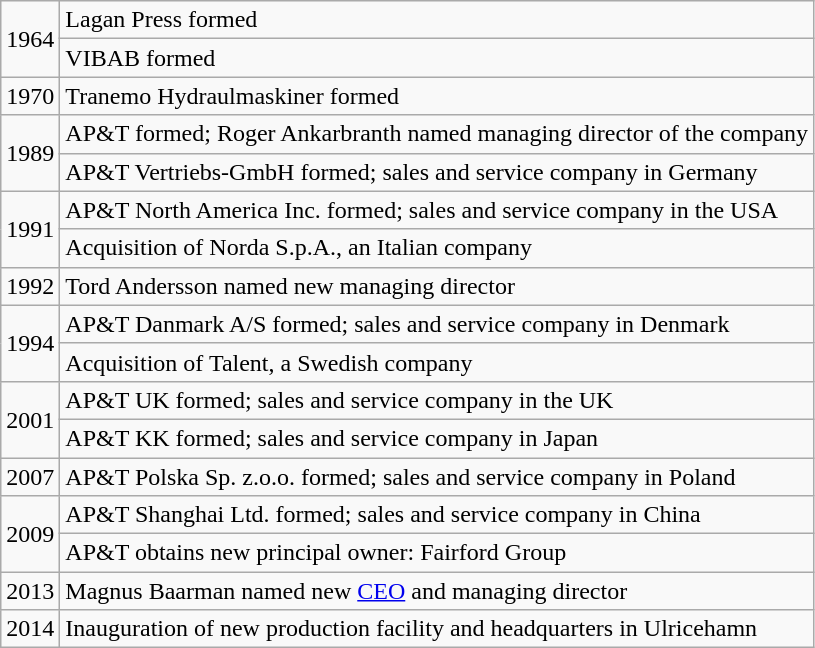<table class="wikitable">
<tr>
<td rowspan="2">1964</td>
<td>Lagan Press formed</td>
</tr>
<tr>
<td>VIBAB formed</td>
</tr>
<tr>
<td>1970</td>
<td>Tranemo Hydraulmaskiner formed</td>
</tr>
<tr>
<td rowspan="2">1989</td>
<td>AP&T formed; Roger Ankarbranth named managing director of the company</td>
</tr>
<tr>
<td>AP&T Vertriebs-GmbH formed; sales and service company in Germany</td>
</tr>
<tr>
<td rowspan="2">1991</td>
<td>AP&T North America Inc. formed; sales and service company in the USA</td>
</tr>
<tr>
<td>Acquisition of Norda S.p.A., an Italian company</td>
</tr>
<tr>
<td>1992</td>
<td>Tord Andersson named new managing director</td>
</tr>
<tr>
<td rowspan="2">1994</td>
<td>AP&T Danmark A/S formed; sales and service company in Denmark</td>
</tr>
<tr>
<td>Acquisition of Talent, a Swedish company</td>
</tr>
<tr>
<td rowspan="2">2001</td>
<td>AP&T UK formed; sales and service company in the UK</td>
</tr>
<tr>
<td>AP&T KK formed; sales and service company in Japan</td>
</tr>
<tr>
<td>2007</td>
<td>AP&T Polska Sp. z.o.o. formed; sales and service company in Poland</td>
</tr>
<tr>
<td rowspan="2">2009</td>
<td>AP&T Shanghai Ltd. formed; sales and service company in China</td>
</tr>
<tr>
<td>AP&T obtains new principal owner: Fairford Group</td>
</tr>
<tr>
<td>2013</td>
<td>Magnus Baarman named new <a href='#'>CEO</a> and managing director</td>
</tr>
<tr>
<td>2014</td>
<td>Inauguration of new production facility and headquarters in Ulricehamn</td>
</tr>
</table>
